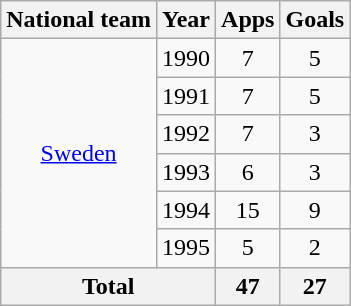<table class="wikitable" style="text-align:center">
<tr>
<th>National team</th>
<th>Year</th>
<th>Apps</th>
<th>Goals</th>
</tr>
<tr>
<td rowspan="6"><a href='#'>Sweden</a></td>
<td>1990</td>
<td>7</td>
<td>5</td>
</tr>
<tr>
<td>1991</td>
<td>7</td>
<td>5</td>
</tr>
<tr>
<td>1992</td>
<td>7</td>
<td>3</td>
</tr>
<tr>
<td>1993</td>
<td>6</td>
<td>3</td>
</tr>
<tr>
<td>1994</td>
<td>15</td>
<td>9</td>
</tr>
<tr>
<td>1995</td>
<td>5</td>
<td>2</td>
</tr>
<tr>
<th colspan="2">Total</th>
<th>47</th>
<th>27</th>
</tr>
</table>
